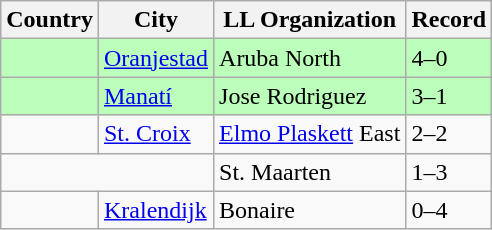<table class="wikitable">
<tr>
<th>Country</th>
<th>City</th>
<th>LL Organization</th>
<th>Record</th>
</tr>
<tr bgcolor=#bbffbb>
<td><strong></strong></td>
<td><a href='#'>Oranjestad</a></td>
<td>Aruba North</td>
<td>4–0</td>
</tr>
<tr bgcolor=#bbffbb>
<td><strong></strong></td>
<td><a href='#'>Manatí</a></td>
<td>Jose Rodriguez</td>
<td>3–1</td>
</tr>
<tr>
<td><strong></strong></td>
<td><a href='#'>St. Croix</a></td>
<td><a href='#'>Elmo Plaskett</a> East</td>
<td>2–2</td>
</tr>
<tr>
<td colspan="2"><strong></strong></td>
<td>St. Maarten</td>
<td>1–3</td>
</tr>
<tr>
<td><strong></strong></td>
<td><a href='#'>Kralendijk</a></td>
<td>Bonaire</td>
<td>0–4</td>
</tr>
</table>
